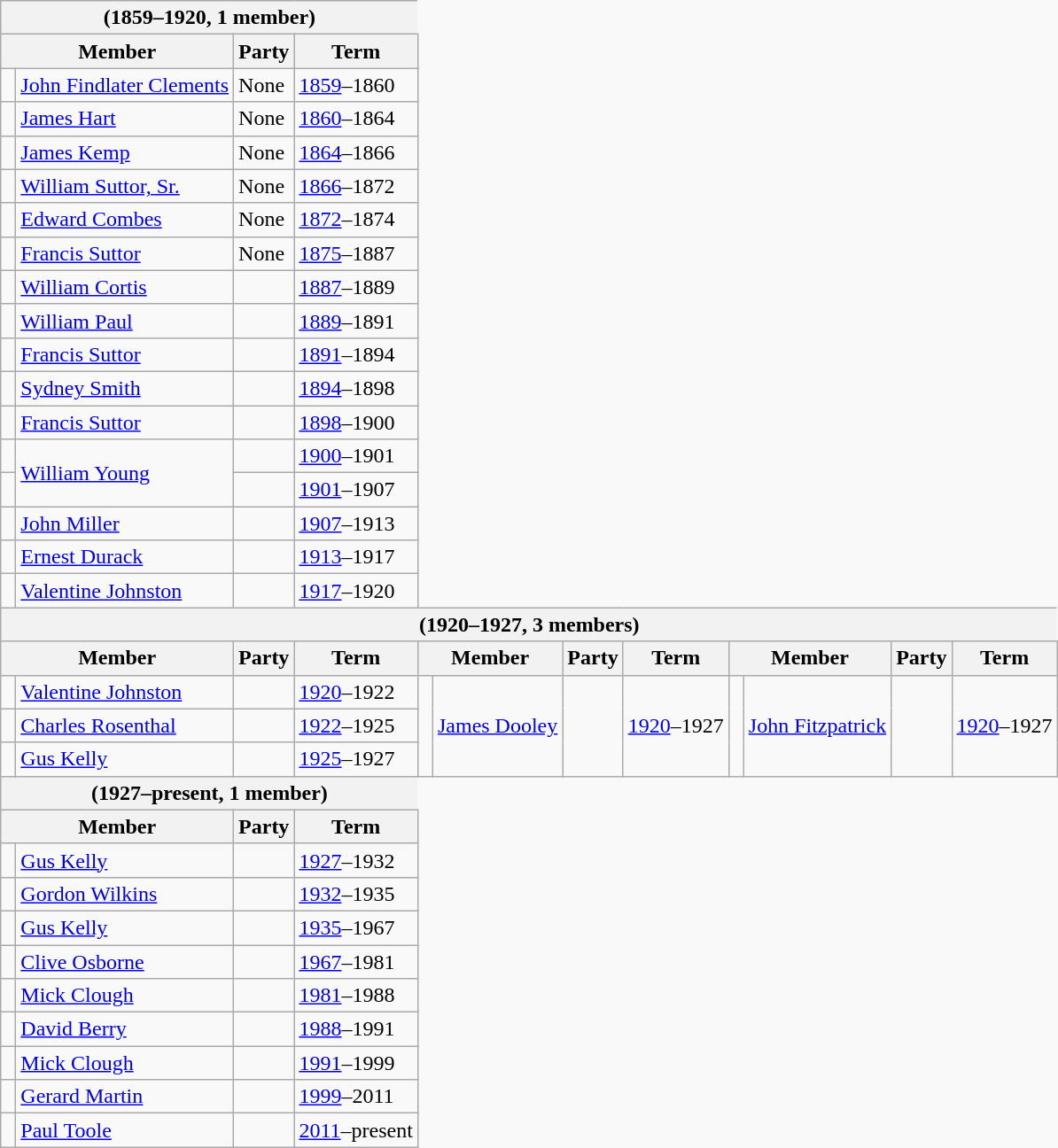<table class="wikitable" style='border-style: none none none none;'>
<tr>
<th colspan=4 style="border-right:0px;";>(1859–1920, 1 member)</th>
</tr>
<tr>
<th colspan=2>Member</th>
<th>Party</th>
<th>Term</th>
</tr>
<tr style="background: #f9f9f9">
<td> </td>
<td><a href='#'>John Findlater Clements</a></td>
<td>None</td>
<td><a href='#'>1859</a>–1860</td>
</tr>
<tr style="background: #f9f9f9">
<td> </td>
<td><a href='#'>James Hart</a></td>
<td>None</td>
<td><a href='#'>1860</a>–1864</td>
</tr>
<tr style="background: #f9f9f9">
<td> </td>
<td><a href='#'>James Kemp</a></td>
<td>None</td>
<td><a href='#'>1864</a>–1866</td>
</tr>
<tr style="background: #f9f9f9">
<td> </td>
<td><a href='#'>William Suttor, Sr.</a></td>
<td>None</td>
<td><a href='#'>1866</a>–1872</td>
</tr>
<tr style="background: #f9f9f9">
<td> </td>
<td><a href='#'>Edward Combes</a></td>
<td>None</td>
<td><a href='#'>1872</a>–1874</td>
</tr>
<tr style="background: #f9f9f9">
<td> </td>
<td><a href='#'>Francis Suttor</a></td>
<td>None</td>
<td><a href='#'>1875</a>–1887</td>
</tr>
<tr style="background: #f9f9f9">
<td> </td>
<td><a href='#'>William Cortis</a></td>
<td></td>
<td><a href='#'>1887</a>–1889</td>
</tr>
<tr style="background: #f9f9f9">
<td> </td>
<td><a href='#'>William Paul</a></td>
<td></td>
<td><a href='#'>1889</a>–1891</td>
</tr>
<tr style="background: #f9f9f9">
<td> </td>
<td><a href='#'>Francis Suttor</a></td>
<td></td>
<td><a href='#'>1891</a>–1894</td>
</tr>
<tr style="background: #f9f9f9">
<td> </td>
<td><a href='#'>Sydney Smith</a></td>
<td></td>
<td><a href='#'>1894</a>–1898</td>
</tr>
<tr style="background: #f9f9f9">
<td> </td>
<td><a href='#'>Francis Suttor</a></td>
<td></td>
<td><a href='#'>1898</a>–1900</td>
</tr>
<tr style="background: #f9f9f9">
<td> </td>
<td rowspan=2><a href='#'>William Young</a></td>
<td></td>
<td><a href='#'>1900</a>–1901</td>
</tr>
<tr style="background: #f9f9f9">
<td> </td>
<td></td>
<td><a href='#'>1901</a>–1907</td>
</tr>
<tr style="background: #f9f9f9">
<td> </td>
<td><a href='#'>John Miller</a></td>
<td></td>
<td><a href='#'>1907</a>–1913</td>
</tr>
<tr style="background: #f9f9f9">
<td> </td>
<td><a href='#'>Ernest Durack</a></td>
<td></td>
<td><a href='#'>1913</a>–1917</td>
</tr>
<tr style="background: #f9f9f9">
<td> </td>
<td><a href='#'>Valentine Johnston</a></td>
<td></td>
<td><a href='#'>1917</a>–1920</td>
</tr>
<tr>
<th colspan=12 style="border-right:0px;";>(1920–1927, 3 members)</th>
</tr>
<tr>
<th colspan="2">Member</th>
<th>Party</th>
<th>Term</th>
<th colspan="2">Member</th>
<th>Party</th>
<th>Term</th>
<th colspan="2">Member</th>
<th>Party</th>
<th>Term</th>
</tr>
<tr style="background: #f9f9f9">
<td> </td>
<td><a href='#'>Valentine Johnston</a></td>
<td></td>
<td><a href='#'>1920</a>–1922</td>
<td rowspan=3 > </td>
<td rowspan=3><a href='#'>James Dooley</a></td>
<td rowspan=3></td>
<td rowspan=3><a href='#'>1920</a>–1927</td>
<td rowspan=3 > </td>
<td rowspan=3><a href='#'>John Fitzpatrick</a></td>
<td rowspan=3></td>
<td rowspan=3><a href='#'>1920</a>–1927</td>
</tr>
<tr style="background: #f9f9f9">
<td> </td>
<td><a href='#'>Charles Rosenthal</a></td>
<td></td>
<td><a href='#'>1922</a>–1925</td>
</tr>
<tr style="background: #f9f9f9">
<td> </td>
<td><a href='#'>Gus Kelly</a></td>
<td></td>
<td><a href='#'>1925</a>–1927</td>
</tr>
<tr>
<th colspan=4 style="border-right:0px;";>(1927–present, 1 member)</th>
</tr>
<tr>
<th colspan="2">Member</th>
<th>Party</th>
<th>Term</th>
</tr>
<tr style="background: #f9f9f9">
<td> </td>
<td><a href='#'>Gus Kelly</a></td>
<td></td>
<td><a href='#'>1927</a>–1932</td>
</tr>
<tr style="background: #f9f9f9">
<td> </td>
<td><a href='#'>Gordon Wilkins</a></td>
<td></td>
<td><a href='#'>1932</a>–1935</td>
</tr>
<tr style="background: #f9f9f9">
<td> </td>
<td><a href='#'>Gus Kelly</a></td>
<td></td>
<td><a href='#'>1935</a>–1967</td>
</tr>
<tr style="background: #f9f9f9">
<td> </td>
<td><a href='#'>Clive Osborne</a></td>
<td></td>
<td><a href='#'>1967</a>–1981</td>
</tr>
<tr style="background: #f9f9f9">
<td> </td>
<td><a href='#'>Mick Clough</a></td>
<td></td>
<td><a href='#'>1981</a>–1988</td>
</tr>
<tr style="background: #f9f9f9">
<td> </td>
<td><a href='#'>David Berry</a></td>
<td></td>
<td><a href='#'>1988</a>–1991</td>
</tr>
<tr style="background: #f9f9f9">
<td> </td>
<td><a href='#'>Mick Clough</a></td>
<td></td>
<td><a href='#'>1991</a>–1999</td>
</tr>
<tr style="background: #f9f9f9">
<td> </td>
<td><a href='#'>Gerard Martin</a></td>
<td></td>
<td><a href='#'>1999</a>–2011</td>
</tr>
<tr style="background: #f9f9f9">
<td> </td>
<td><a href='#'>Paul Toole</a></td>
<td></td>
<td><a href='#'>2011</a>–present</td>
</tr>
</table>
